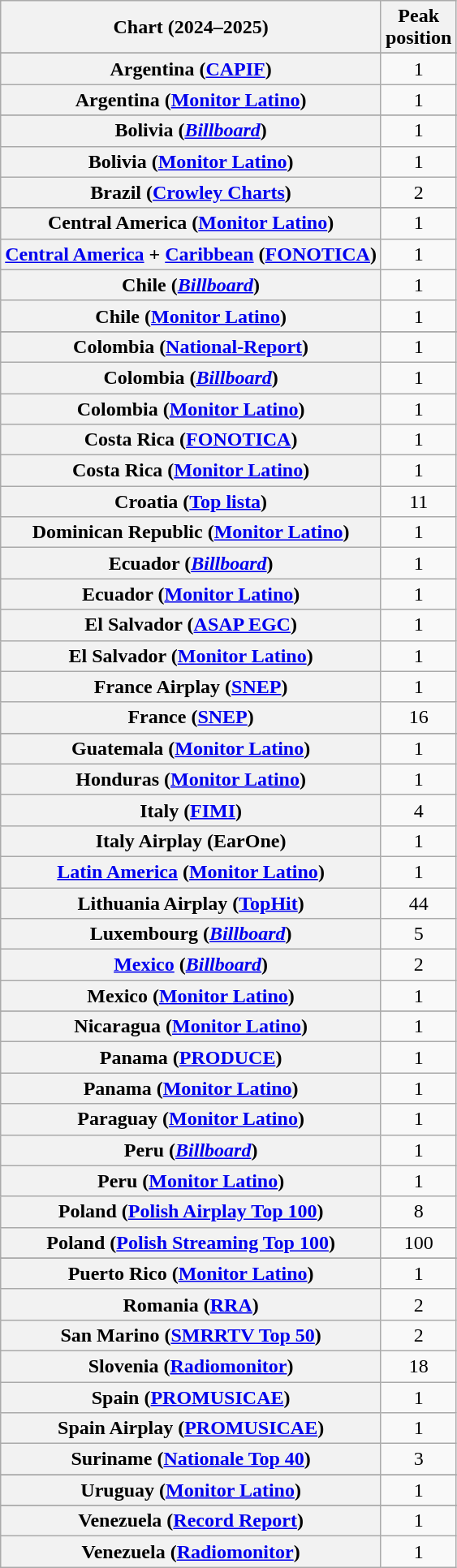<table class="wikitable sortable plainrowheaders" style="text-align:center">
<tr>
<th scope="col">Chart (2024–2025)</th>
<th scope="col">Peak<br>position</th>
</tr>
<tr>
</tr>
<tr>
<th scope="row">Argentina (<a href='#'>CAPIF</a>)</th>
<td>1</td>
</tr>
<tr>
<th scope="row">Argentina (<a href='#'>Monitor Latino</a>)</th>
<td>1</td>
</tr>
<tr>
</tr>
<tr>
</tr>
<tr>
<th scope="row">Bolivia (<em><a href='#'>Billboard</a></em>)</th>
<td>1</td>
</tr>
<tr>
<th scope="row">Bolivia (<a href='#'>Monitor Latino</a>)</th>
<td>1</td>
</tr>
<tr>
<th scope="row">Brazil (<a href='#'>Crowley Charts</a>)</th>
<td>2</td>
</tr>
<tr>
</tr>
<tr>
<th scope="row">Central America (<a href='#'>Monitor Latino</a>)</th>
<td>1</td>
</tr>
<tr>
<th scope="row"><a href='#'>Central America</a> + <a href='#'>Caribbean</a> (<a href='#'>FONOTICA</a>)</th>
<td>1</td>
</tr>
<tr>
<th scope="row">Chile (<em><a href='#'>Billboard</a></em>)</th>
<td>1</td>
</tr>
<tr>
<th scope="row">Chile (<a href='#'>Monitor Latino</a>)</th>
<td>1</td>
</tr>
<tr>
</tr>
<tr>
<th scope="row">Colombia (<a href='#'>National-Report</a>)</th>
<td>1</td>
</tr>
<tr>
<th scope="row">Colombia (<em><a href='#'>Billboard</a></em>)</th>
<td>1</td>
</tr>
<tr>
<th scope="row">Colombia (<a href='#'>Monitor Latino</a>)</th>
<td>1</td>
</tr>
<tr>
<th scope="row">Costa Rica (<a href='#'>FONOTICA</a>)</th>
<td>1</td>
</tr>
<tr>
<th scope="row">Costa Rica (<a href='#'>Monitor Latino</a>)</th>
<td>1</td>
</tr>
<tr>
<th scope="row">Croatia (<a href='#'>Top lista</a>)</th>
<td>11</td>
</tr>
<tr>
<th scope="row">Dominican Republic (<a href='#'>Monitor Latino</a>)</th>
<td>1</td>
</tr>
<tr>
<th scope="row">Ecuador (<em><a href='#'>Billboard</a></em>)</th>
<td>1</td>
</tr>
<tr>
<th scope="row">Ecuador (<a href='#'>Monitor Latino</a>)</th>
<td>1</td>
</tr>
<tr>
<th scope="row">El Salvador (<a href='#'>ASAP EGC</a>)</th>
<td>1</td>
</tr>
<tr>
<th scope="row">El Salvador (<a href='#'>Monitor Latino</a>)</th>
<td>1</td>
</tr>
<tr>
<th scope="row">France Airplay (<a href='#'>SNEP</a>)</th>
<td>1</td>
</tr>
<tr>
<th scope="row">France (<a href='#'>SNEP</a>)</th>
<td>16</td>
</tr>
<tr>
</tr>
<tr>
<th scope="row">Guatemala (<a href='#'>Monitor Latino</a>)</th>
<td>1</td>
</tr>
<tr>
<th scope="row">Honduras (<a href='#'>Monitor Latino</a>)</th>
<td>1</td>
</tr>
<tr>
<th scope="row">Italy (<a href='#'>FIMI</a>)</th>
<td>4</td>
</tr>
<tr>
<th scope="row">Italy Airplay (EarOne)</th>
<td>1</td>
</tr>
<tr>
<th scope="row"><a href='#'>Latin America</a> (<a href='#'>Monitor Latino</a>)</th>
<td>1</td>
</tr>
<tr>
<th scope="row">Lithuania Airplay (<a href='#'>TopHit</a>)</th>
<td>44</td>
</tr>
<tr>
<th scope="row">Luxembourg (<em><a href='#'>Billboard</a></em>)</th>
<td>5</td>
</tr>
<tr>
<th scope="row"><a href='#'>Mexico</a> (<em><a href='#'>Billboard</a></em>)</th>
<td>2</td>
</tr>
<tr>
<th scope="row">Mexico (<a href='#'>Monitor Latino</a>)</th>
<td>1</td>
</tr>
<tr>
</tr>
<tr>
</tr>
<tr>
<th scope="row">Nicaragua (<a href='#'>Monitor Latino</a>)</th>
<td>1</td>
</tr>
<tr>
<th scope="row">Panama (<a href='#'>PRODUCE</a>)</th>
<td>1</td>
</tr>
<tr>
<th scope="row">Panama (<a href='#'>Monitor Latino</a>)</th>
<td>1</td>
</tr>
<tr>
<th scope="row">Paraguay (<a href='#'>Monitor Latino</a>)</th>
<td>1</td>
</tr>
<tr>
<th scope="row">Peru (<em><a href='#'>Billboard</a></em>)</th>
<td>1</td>
</tr>
<tr>
<th scope="row">Peru (<a href='#'>Monitor Latino</a>)</th>
<td>1</td>
</tr>
<tr>
<th scope="row">Poland (<a href='#'>Polish Airplay Top 100</a>)</th>
<td>8</td>
</tr>
<tr>
<th scope="row">Poland (<a href='#'>Polish Streaming Top 100</a>)</th>
<td>100</td>
</tr>
<tr>
</tr>
<tr>
<th scope="row">Puerto Rico (<a href='#'>Monitor Latino</a>)</th>
<td>1</td>
</tr>
<tr>
<th scope="row">Romania (<a href='#'>RRA</a>)</th>
<td>2</td>
</tr>
<tr>
<th scope="row">San Marino (<a href='#'>SMRRTV Top 50</a>)</th>
<td>2</td>
</tr>
<tr>
<th scope="row">Slovenia (<a href='#'>Radiomonitor</a>)</th>
<td>18</td>
</tr>
<tr>
<th scope="row">Spain (<a href='#'>PROMUSICAE</a>)</th>
<td>1</td>
</tr>
<tr>
<th scope="row">Spain Airplay (<a href='#'>PROMUSICAE</a>)</th>
<td>1</td>
</tr>
<tr>
<th scope="row">Suriname (<a href='#'>Nationale Top 40</a>)</th>
<td>3</td>
</tr>
<tr>
</tr>
<tr>
<th scope="row">Uruguay (<a href='#'>Monitor Latino</a>)</th>
<td>1</td>
</tr>
<tr>
</tr>
<tr>
</tr>
<tr>
</tr>
<tr>
</tr>
<tr>
</tr>
<tr>
<th scope="row">Venezuela (<a href='#'>Record Report</a>)</th>
<td>1</td>
</tr>
<tr>
<th scope="row">Venezuela (<a href='#'>Radiomonitor</a>)</th>
<td>1</td>
</tr>
</table>
